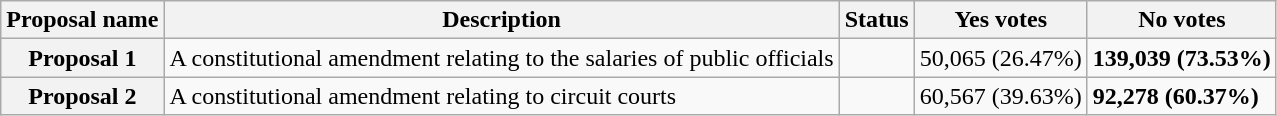<table class="wikitable sortable plainrowheaders">
<tr>
<th scope="col">Proposal name</th>
<th class="unsortable" scope="col">Description</th>
<th scope="col">Status</th>
<th scope="col">Yes votes</th>
<th scope="col">No votes</th>
</tr>
<tr>
<th scope="row">Proposal 1</th>
<td>A constitutional amendment relating to the salaries of public officials</td>
<td></td>
<td>50,065 (26.47%)</td>
<td><strong>139,039 (73.53%)</strong></td>
</tr>
<tr>
<th scope="row">Proposal 2</th>
<td>A constitutional amendment relating to circuit courts</td>
<td></td>
<td>60,567 (39.63%)</td>
<td><strong>92,278 (60.37%)</strong></td>
</tr>
</table>
